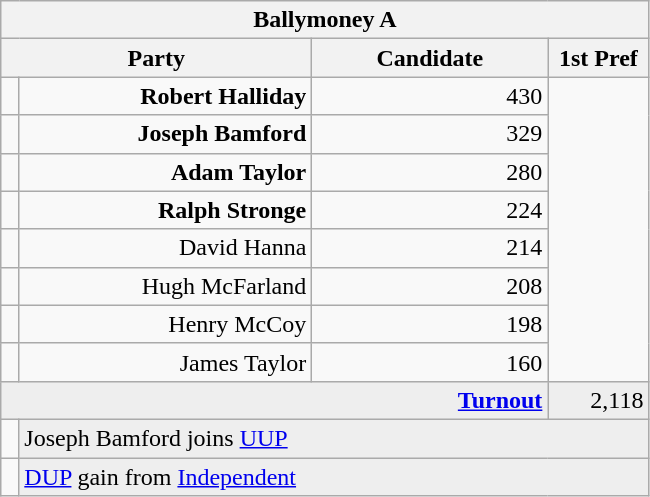<table class="wikitable">
<tr>
<th colspan="4" align="center">Ballymoney A</th>
</tr>
<tr>
<th colspan="2" align="center" width=200>Party</th>
<th width=150>Candidate</th>
<th width=60>1st Pref</th>
</tr>
<tr>
<td></td>
<td align="right"><strong>Robert Halliday</strong></td>
<td align="right">430</td>
</tr>
<tr>
<td></td>
<td align="right"><strong>Joseph Bamford</strong></td>
<td align="right">329</td>
</tr>
<tr>
<td></td>
<td align="right"><strong>Adam Taylor</strong></td>
<td align="right">280</td>
</tr>
<tr>
<td></td>
<td align="right"><strong>Ralph Stronge</strong></td>
<td align="right">224</td>
</tr>
<tr>
<td></td>
<td align="right">David Hanna</td>
<td align="right">214</td>
</tr>
<tr>
<td></td>
<td align="right">Hugh McFarland</td>
<td align="right">208</td>
</tr>
<tr>
<td></td>
<td align="right">Henry McCoy</td>
<td align="right">198</td>
</tr>
<tr>
<td></td>
<td align="right">James Taylor</td>
<td align="right">160</td>
</tr>
<tr bgcolor="EEEEEE">
<td colspan=3 align="right"><strong><a href='#'>Turnout</a></strong></td>
<td align="right">2,118</td>
</tr>
<tr>
<td bgcolor=></td>
<td colspan=3 bgcolor="EEEEEE">Joseph Bamford joins <a href='#'>UUP</a></td>
</tr>
<tr>
<td bgcolor=></td>
<td colspan=3 bgcolor="EEEEEE"><a href='#'>DUP</a> gain from <a href='#'>Independent</a></td>
</tr>
</table>
